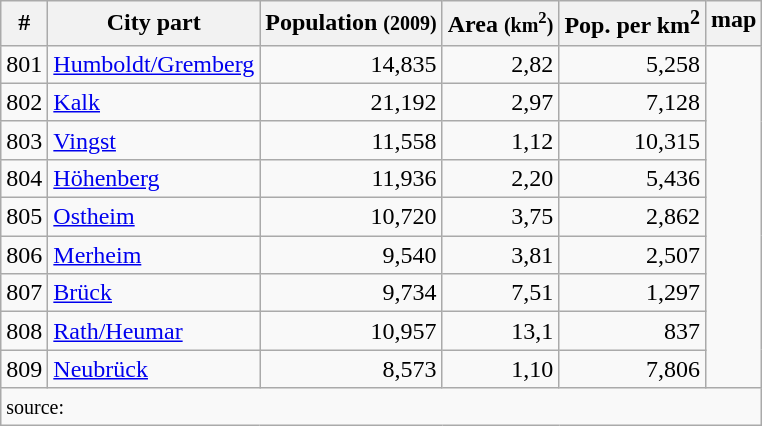<table class="wikitable sortable">
<tr>
<th>#</th>
<th>City part</th>
<th>Population <small>(2009)</small></th>
<th>Area <small>(km<sup>2</sup>)</small></th>
<th>Pop. per km<sup>2</sup></th>
<th style="vertical-align:top;" class="unsortable">map</th>
</tr>
<tr style="text-align:right;">
<td style="text-align:left;">801</td>
<td style="text-align:left;"><a href='#'>Humboldt/Gremberg</a></td>
<td>14,835</td>
<td>2,82</td>
<td>5,258</td>
<td rowspan="9"></td>
</tr>
<tr style="text-align:right;">
<td style="text-align:left;">802</td>
<td style="text-align:left;"><a href='#'>Kalk</a></td>
<td>21,192</td>
<td>2,97</td>
<td>7,128</td>
</tr>
<tr style="text-align:right;">
<td style="text-align:left;">803</td>
<td style="text-align:left;"><a href='#'>Vingst</a></td>
<td>11,558</td>
<td>1,12</td>
<td>10,315</td>
</tr>
<tr style="text-align:right;">
<td style="text-align:left;">804</td>
<td style="text-align:left;"><a href='#'>Höhenberg</a></td>
<td>11,936</td>
<td>2,20</td>
<td>5,436</td>
</tr>
<tr style="text-align:right;">
<td style="text-align:left;">805</td>
<td style="text-align:left;"><a href='#'>Ostheim</a></td>
<td>10,720</td>
<td>3,75</td>
<td>2,862</td>
</tr>
<tr style="text-align:right;">
<td style="text-align:left;">806</td>
<td style="text-align:left;"><a href='#'>Merheim</a></td>
<td>9,540</td>
<td>3,81</td>
<td>2,507</td>
</tr>
<tr style="text-align:right;">
<td style="text-align:left;">807</td>
<td style="text-align:left;"><a href='#'>Brück</a></td>
<td>9,734</td>
<td>7,51</td>
<td>1,297</td>
</tr>
<tr style="text-align:right;">
<td style="text-align:left;">808</td>
<td style="text-align:left;"><a href='#'>Rath/Heumar</a></td>
<td>10,957</td>
<td>13,1</td>
<td>837</td>
</tr>
<tr style="text-align:right;">
<td style="text-align:left;">809</td>
<td style="text-align:left;"><a href='#'>Neubrück</a></td>
<td>8,573</td>
<td>1,10</td>
<td>7,806</td>
</tr>
<tr>
<td colspan="6"><small>source:  </small></td>
</tr>
</table>
